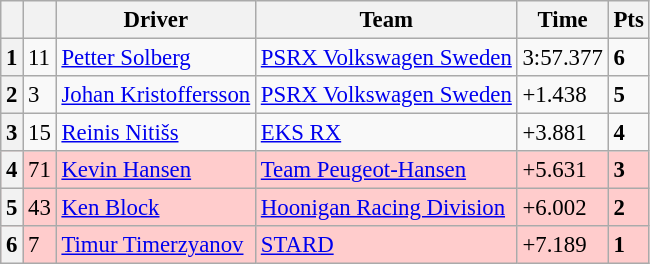<table class=wikitable style="font-size:95%">
<tr>
<th></th>
<th></th>
<th>Driver</th>
<th>Team</th>
<th>Time</th>
<th>Pts</th>
</tr>
<tr>
<th>1</th>
<td>11</td>
<td> <a href='#'>Petter Solberg</a></td>
<td><a href='#'>PSRX Volkswagen Sweden</a></td>
<td>3:57.377</td>
<td><strong>6</strong></td>
</tr>
<tr>
<th>2</th>
<td>3</td>
<td> <a href='#'>Johan Kristoffersson</a></td>
<td><a href='#'>PSRX Volkswagen Sweden</a></td>
<td>+1.438</td>
<td><strong>5</strong></td>
</tr>
<tr>
<th>3</th>
<td>15</td>
<td> <a href='#'>Reinis Nitišs</a></td>
<td><a href='#'>EKS RX</a></td>
<td>+3.881</td>
<td><strong>4</strong></td>
</tr>
<tr style="background:#ffcccc;">
<th>4</th>
<td>71</td>
<td> <a href='#'>Kevin Hansen</a></td>
<td><a href='#'>Team Peugeot-Hansen</a></td>
<td>+5.631</td>
<td><strong>3</strong></td>
</tr>
<tr style="background:#ffcccc;">
<th>5</th>
<td>43</td>
<td> <a href='#'>Ken Block</a></td>
<td><a href='#'>Hoonigan Racing Division</a></td>
<td>+6.002</td>
<td><strong>2</strong></td>
</tr>
<tr style="background:#ffcccc;">
<th>6</th>
<td>7</td>
<td> <a href='#'>Timur Timerzyanov</a></td>
<td><a href='#'>STARD</a></td>
<td>+7.189</td>
<td><strong>1</strong></td>
</tr>
</table>
